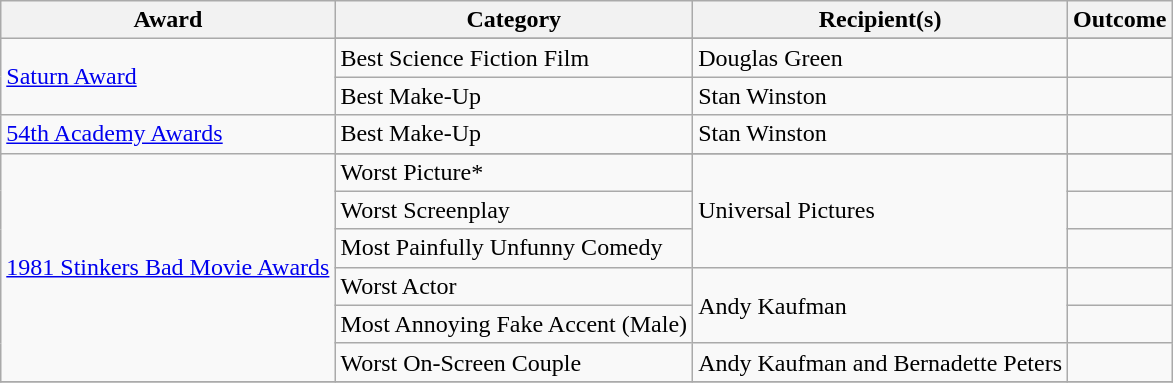<table class="wikitable">
<tr>
<th>Award</th>
<th>Category</th>
<th>Recipient(s)</th>
<th>Outcome</th>
</tr>
<tr>
<td rowspan="3"><a href='#'>Saturn Award</a></td>
</tr>
<tr>
<td>Best Science Fiction Film</td>
<td>Douglas Green</td>
<td></td>
</tr>
<tr>
<td>Best Make-Up</td>
<td>Stan Winston</td>
<td></td>
</tr>
<tr>
<td><a href='#'>54th Academy Awards</a></td>
<td>Best Make-Up</td>
<td>Stan Winston</td>
<td></td>
</tr>
<tr>
<td rowspan="7"><a href='#'>1981 Stinkers Bad Movie Awards</a></td>
</tr>
<tr>
<td>Worst Picture*</td>
<td rowspan="3">Universal Pictures</td>
<td></td>
</tr>
<tr>
<td>Worst Screenplay</td>
<td></td>
</tr>
<tr>
<td>Most Painfully Unfunny Comedy</td>
<td></td>
</tr>
<tr>
<td>Worst Actor</td>
<td rowspan="2">Andy Kaufman</td>
<td></td>
</tr>
<tr>
<td>Most Annoying Fake Accent (Male)</td>
<td></td>
</tr>
<tr>
<td>Worst On-Screen Couple</td>
<td>Andy Kaufman and Bernadette Peters</td>
<td></td>
</tr>
<tr>
</tr>
</table>
